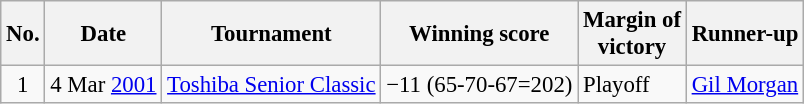<table class="wikitable" style="font-size:95%;">
<tr>
<th>No.</th>
<th>Date</th>
<th>Tournament</th>
<th>Winning score</th>
<th>Margin of<br>victory</th>
<th>Runner-up</th>
</tr>
<tr>
<td align=center>1</td>
<td>4 Mar <a href='#'>2001</a></td>
<td><a href='#'>Toshiba Senior Classic</a></td>
<td>−11 (65-70-67=202)</td>
<td>Playoff</td>
<td> <a href='#'>Gil Morgan</a></td>
</tr>
</table>
